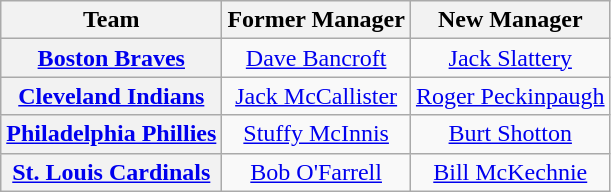<table class="wikitable plainrowheaders" style="text-align:center;">
<tr>
<th>Team</th>
<th>Former Manager</th>
<th>New Manager</th>
</tr>
<tr>
<th scope="row" style="text-align:center;"><a href='#'>Boston Braves</a></th>
<td><a href='#'>Dave Bancroft</a></td>
<td><a href='#'>Jack Slattery</a></td>
</tr>
<tr>
<th scope="row" style="text-align:center;"><a href='#'>Cleveland Indians</a></th>
<td><a href='#'>Jack McCallister</a></td>
<td><a href='#'>Roger Peckinpaugh</a></td>
</tr>
<tr>
<th scope="row" style="text-align:center;"><a href='#'>Philadelphia Phillies</a></th>
<td><a href='#'>Stuffy McInnis</a></td>
<td><a href='#'>Burt Shotton</a></td>
</tr>
<tr>
<th scope="row" style="text-align:center;"><a href='#'>St. Louis Cardinals</a></th>
<td><a href='#'>Bob O'Farrell</a></td>
<td><a href='#'>Bill McKechnie</a></td>
</tr>
</table>
